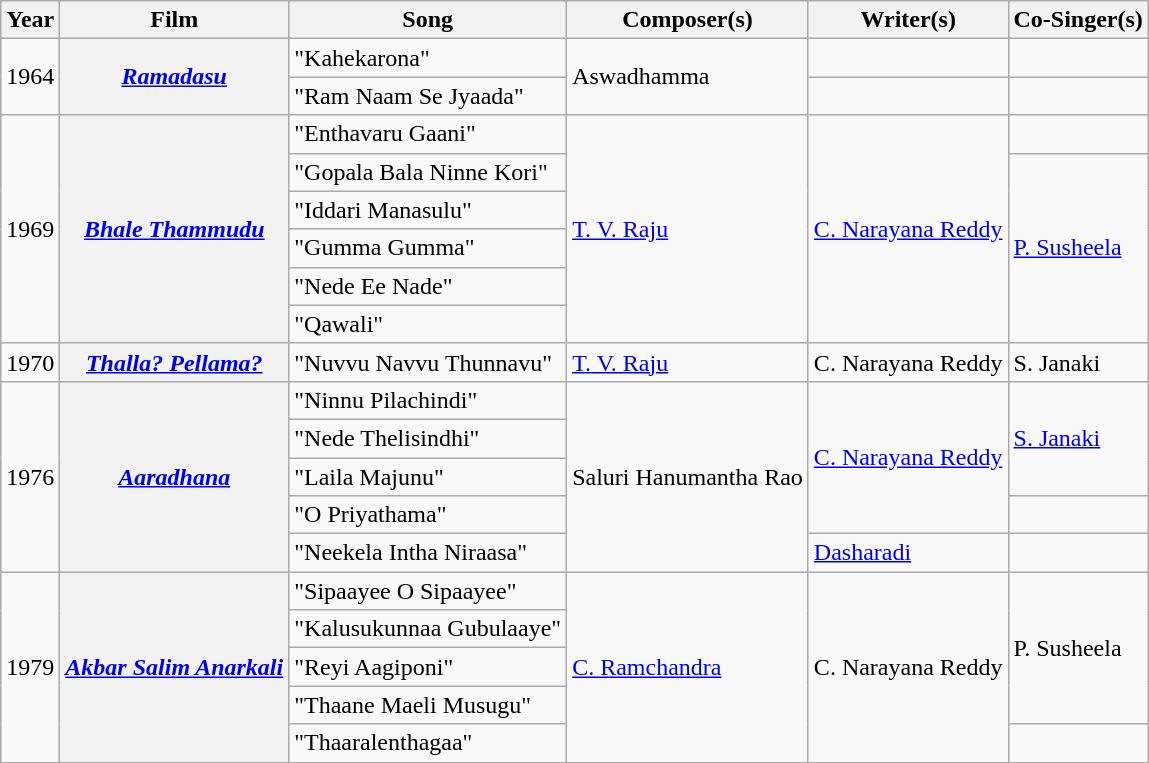<table class="wikitable sortable">
<tr>
<th>Year</th>
<th>Film</th>
<th>Song</th>
<th>Composer(s)</th>
<th>Writer(s)</th>
<th>Co-Singer(s)</th>
</tr>
<tr>
<td rowspan=2>1964</td>
<th Rowspan=2><em><a href='#'>Ramadasu</a></em></th>
<td>"Kahekarona"</td>
<td rowspan=2>Aswadhamma</td>
<td></td>
<td></td>
</tr>
<tr>
<td>"Ram Naam Se Jyaada"</td>
<td></td>
<td></td>
</tr>
<tr>
<td rowspan="6">1969</td>
<th rowspan="6"><em><a href='#'>Bhale Thammudu</a></em></th>
<td>"Enthavaru Gaani"</td>
<td rowspan=6><a href='#'>T. V. Raju</a></td>
<td rowspan=6><a href='#'>C. Narayana Reddy</a></td>
<td></td>
</tr>
<tr>
<td>"Gopala Bala Ninne Kori"</td>
<td rowspan=5><a href='#'>P. Susheela</a></td>
</tr>
<tr>
<td>"Iddari Manasulu"</td>
</tr>
<tr>
<td>"Gumma Gumma"</td>
</tr>
<tr>
<td>"Nede Ee Nade"</td>
</tr>
<tr>
<td>"Qawali"</td>
</tr>
<tr>
<td>1970</td>
<th><em><a href='#'>Thalla? Pellama?</a></em></th>
<td>"Nuvvu Navvu Thunnavu"</td>
<td><a href='#'>T. V. Raju</a></td>
<td>C. Narayana Reddy</td>
<td>S. Janaki</td>
</tr>
<tr>
<td rowspan="5">1976</td>
<th rowspan="5"><em><a href='#'>Aaradhana</a></em></th>
<td>"Ninnu  Pilachindi"</td>
<td rowspan="5">Saluri Hanumantha Rao</td>
<td rowspan="4"><a href='#'>C. Narayana Reddy</a></td>
<td rowspan="3"><a href='#'>S. Janaki</a></td>
</tr>
<tr>
<td>"Nede  Thelisindhi"</td>
</tr>
<tr>
<td>"Laila Majunu"</td>
</tr>
<tr>
<td>"O Priyathama"</td>
<td></td>
</tr>
<tr>
<td>"Neekela Intha Niraasa"</td>
<td><a href='#'>Dasharadi</a></td>
<td></td>
</tr>
<tr>
<td rowspan=5>1979</td>
<th Rowspan=5><em><a href='#'>Akbar Salim Anarkali</a></em></th>
<td>"Sipaayee O Sipaayee"</td>
<td rowspan=5><a href='#'>C. Ramchandra</a></td>
<td rowspan=5>C. Narayana Reddy</td>
<td rowspan=4>P. Susheela</td>
</tr>
<tr>
<td>"Kalusukunnaa Gubulaaye"</td>
</tr>
<tr>
<td>"Reyi Aagiponi"</td>
</tr>
<tr>
<td>"Thaane Maeli Musugu"</td>
</tr>
<tr>
<td>"Thaaralenthagaa"</td>
<td></td>
</tr>
</table>
